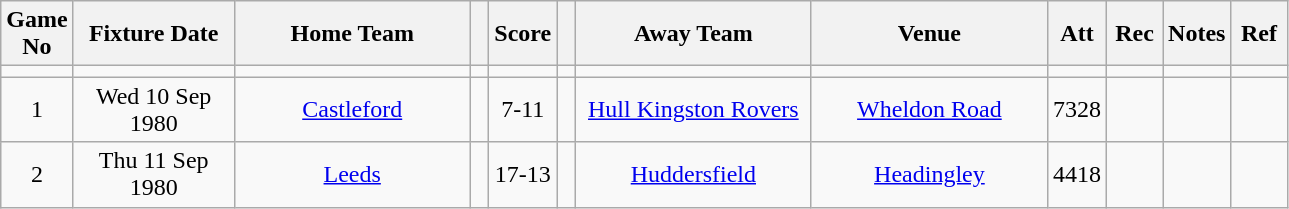<table class="wikitable" style="text-align:center;">
<tr>
<th width=20 abbr="No">Game No</th>
<th width=100 abbr="Date">Fixture Date</th>
<th width=150 abbr="Home Team">Home Team</th>
<th width=5 abbr="space"></th>
<th width=20 abbr="Score">Score</th>
<th width=5 abbr="space"></th>
<th width=150 abbr="Away Team">Away Team</th>
<th width=150 abbr="Venue">Venue</th>
<th width=30 abbr="Att">Att</th>
<th width=30 abbr="Rec">Rec</th>
<th width=20 abbr="Notes">Notes</th>
<th width=30 abbr="Ref">Ref</th>
</tr>
<tr>
<td></td>
<td></td>
<td></td>
<td></td>
<td></td>
<td></td>
<td></td>
<td></td>
<td></td>
<td></td>
<td></td>
</tr>
<tr>
<td>1</td>
<td>Wed 10 Sep 1980</td>
<td><a href='#'>Castleford</a></td>
<td></td>
<td>7-11</td>
<td></td>
<td><a href='#'>Hull Kingston Rovers</a></td>
<td><a href='#'>Wheldon Road</a></td>
<td>7328</td>
<td></td>
<td></td>
<td></td>
</tr>
<tr>
<td>2</td>
<td>Thu 11 Sep 1980</td>
<td><a href='#'>Leeds</a></td>
<td></td>
<td>17-13</td>
<td></td>
<td><a href='#'>Huddersfield</a></td>
<td><a href='#'>Headingley</a></td>
<td>4418</td>
<td></td>
<td></td>
<td></td>
</tr>
</table>
